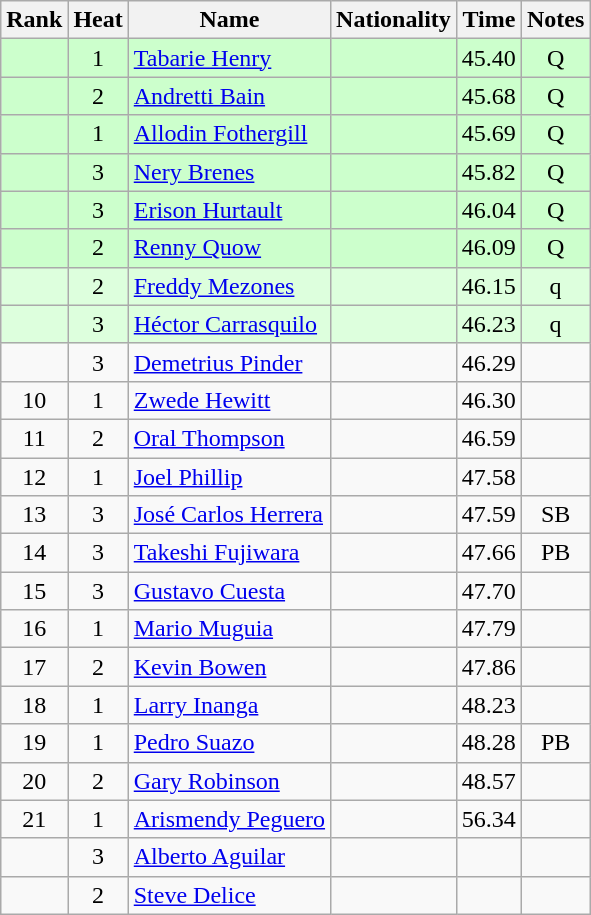<table class="wikitable sortable" style="text-align:center">
<tr>
<th>Rank</th>
<th>Heat</th>
<th>Name</th>
<th>Nationality</th>
<th>Time</th>
<th>Notes</th>
</tr>
<tr bgcolor=ccffcc>
<td></td>
<td>1</td>
<td align=left><a href='#'>Tabarie Henry</a></td>
<td align=left></td>
<td>45.40</td>
<td>Q</td>
</tr>
<tr bgcolor=ccffcc>
<td></td>
<td>2</td>
<td align=left><a href='#'>Andretti Bain</a></td>
<td align=left></td>
<td>45.68</td>
<td>Q</td>
</tr>
<tr bgcolor=ccffcc>
<td></td>
<td>1</td>
<td align=left><a href='#'>Allodin Fothergill</a></td>
<td align=left></td>
<td>45.69</td>
<td>Q</td>
</tr>
<tr bgcolor=ccffcc>
<td></td>
<td>3</td>
<td align=left><a href='#'>Nery Brenes</a></td>
<td align=left></td>
<td>45.82</td>
<td>Q</td>
</tr>
<tr bgcolor=ccffcc>
<td></td>
<td>3</td>
<td align=left><a href='#'>Erison Hurtault</a></td>
<td align=left></td>
<td>46.04</td>
<td>Q</td>
</tr>
<tr bgcolor=ccffcc>
<td></td>
<td>2</td>
<td align=left><a href='#'>Renny Quow</a></td>
<td align=left></td>
<td>46.09</td>
<td>Q</td>
</tr>
<tr bgcolor=ddffdd>
<td></td>
<td>2</td>
<td align=left><a href='#'>Freddy Mezones</a></td>
<td align=left></td>
<td>46.15</td>
<td>q</td>
</tr>
<tr bgcolor=ddffdd>
<td></td>
<td>3</td>
<td align=left><a href='#'>Héctor Carrasquilo</a></td>
<td align=left></td>
<td>46.23</td>
<td>q</td>
</tr>
<tr>
<td></td>
<td>3</td>
<td align=left><a href='#'>Demetrius Pinder</a></td>
<td align=left></td>
<td>46.29</td>
<td></td>
</tr>
<tr>
<td>10</td>
<td>1</td>
<td align=left><a href='#'>Zwede Hewitt</a></td>
<td align=left></td>
<td>46.30</td>
<td></td>
</tr>
<tr>
<td>11</td>
<td>2</td>
<td align=left><a href='#'>Oral Thompson</a></td>
<td align=left></td>
<td>46.59</td>
<td></td>
</tr>
<tr>
<td>12</td>
<td>1</td>
<td align=left><a href='#'>Joel Phillip</a></td>
<td align=left></td>
<td>47.58</td>
<td></td>
</tr>
<tr>
<td>13</td>
<td>3</td>
<td align=left><a href='#'>José Carlos Herrera</a></td>
<td align=left></td>
<td>47.59</td>
<td>SB</td>
</tr>
<tr>
<td>14</td>
<td>3</td>
<td align=left><a href='#'>Takeshi Fujiwara</a></td>
<td align=left></td>
<td>47.66</td>
<td>PB</td>
</tr>
<tr>
<td>15</td>
<td>3</td>
<td align=left><a href='#'>Gustavo Cuesta</a></td>
<td align=left></td>
<td>47.70</td>
<td></td>
</tr>
<tr>
<td>16</td>
<td>1</td>
<td align=left><a href='#'>Mario Muguia</a></td>
<td align=left></td>
<td>47.79</td>
<td></td>
</tr>
<tr>
<td>17</td>
<td>2</td>
<td align=left><a href='#'>Kevin Bowen</a></td>
<td align=left></td>
<td>47.86</td>
<td></td>
</tr>
<tr>
<td>18</td>
<td>1</td>
<td align=left><a href='#'>Larry Inanga</a></td>
<td align=left></td>
<td>48.23</td>
<td></td>
</tr>
<tr>
<td>19</td>
<td>1</td>
<td align=left><a href='#'>Pedro Suazo</a></td>
<td align=left></td>
<td>48.28</td>
<td>PB</td>
</tr>
<tr>
<td>20</td>
<td>2</td>
<td align=left><a href='#'>Gary Robinson</a></td>
<td align=left></td>
<td>48.57</td>
<td></td>
</tr>
<tr>
<td>21</td>
<td>1</td>
<td align=left><a href='#'>Arismendy Peguero</a></td>
<td align=left></td>
<td>56.34</td>
<td></td>
</tr>
<tr>
<td></td>
<td>3</td>
<td align=left><a href='#'>Alberto Aguilar</a></td>
<td align=left></td>
<td></td>
<td></td>
</tr>
<tr>
<td></td>
<td>2</td>
<td align=left><a href='#'>Steve Delice</a></td>
<td align=left></td>
<td></td>
<td></td>
</tr>
</table>
